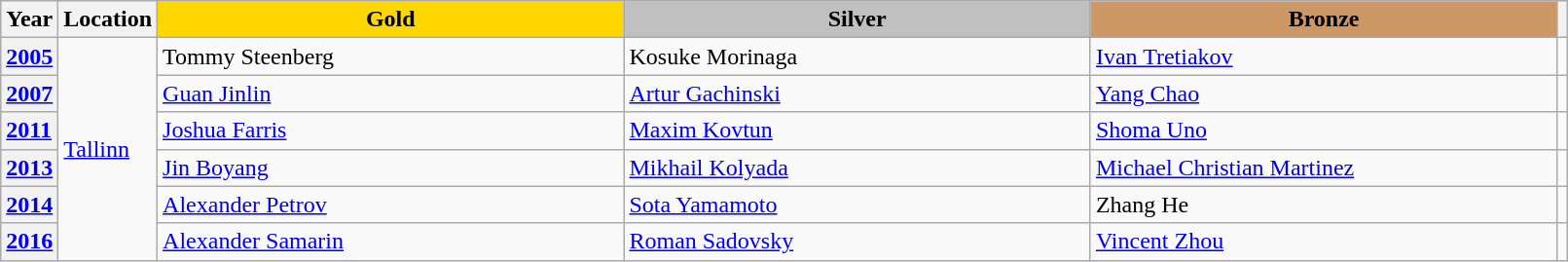<table class="wikitable unsortable" style="text-align:left; width:85%">
<tr>
<th scope="col" style="text-align:center">Year</th>
<th scope="col" style="text-align:center">Location</th>
<td scope="col" style="text-align:center; width:30%; background:gold"><strong>Gold</strong></td>
<td scope="col" style="text-align:center; width:30%; background:silver"><strong>Silver</strong></td>
<td scope="col" style="text-align:center; width:30%; background:#c96"><strong>Bronze</strong></td>
<th scope="col" style="text-align:center"></th>
</tr>
<tr>
<th scope="row" style="text-align:left"><a href='#'>2005</a></th>
<td rowspan="6"><a href='#'>Tallinn</a></td>
<td> Tommy Steenberg</td>
<td> Kosuke Morinaga</td>
<td> <a href='#'>Ivan Tretiakov</a></td>
<td></td>
</tr>
<tr>
<th scope="row" style="text-align:left"><a href='#'>2007</a></th>
<td> <a href='#'>Guan Jinlin</a></td>
<td> <a href='#'>Artur Gachinski</a></td>
<td> <a href='#'>Yang Chao</a></td>
<td></td>
</tr>
<tr>
<th scope="row" style="text-align:left"><a href='#'>2011</a></th>
<td> <a href='#'>Joshua Farris</a></td>
<td> <a href='#'>Maxim Kovtun</a></td>
<td> <a href='#'>Shoma Uno</a></td>
<td></td>
</tr>
<tr>
<th scope="row" style="text-align:left"><a href='#'>2013</a></th>
<td> <a href='#'>Jin Boyang</a></td>
<td> <a href='#'>Mikhail Kolyada</a></td>
<td> <a href='#'>Michael Christian Martinez</a></td>
<td></td>
</tr>
<tr>
<th scope="row" style="text-align:left"><a href='#'>2014</a></th>
<td> <a href='#'>Alexander Petrov</a></td>
<td> <a href='#'>Sota Yamamoto</a></td>
<td> Zhang He</td>
<td></td>
</tr>
<tr>
<th scope="row" style="text-align:left"><a href='#'>2016</a></th>
<td> <a href='#'>Alexander Samarin</a></td>
<td> <a href='#'>Roman Sadovsky</a></td>
<td> <a href='#'>Vincent Zhou</a></td>
<td></td>
</tr>
</table>
